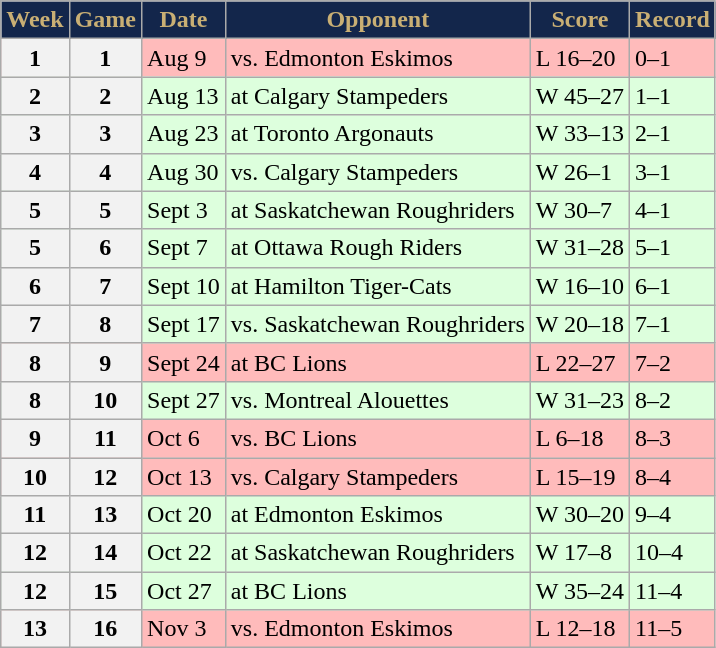<table class="wikitable sortable sortable">
<tr>
<th style="background:#13264B;color:#C9AF74;">Week</th>
<th style="background:#13264B;color:#C9AF74;">Game</th>
<th style="background:#13264B;color:#C9AF74;">Date</th>
<th style="background:#13264B;color:#C9AF74;">Opponent</th>
<th style="background:#13264B;color:#C9AF74;">Score</th>
<th style="background:#13264B;color:#C9AF74;">Record</th>
</tr>
<tr style="background:#ffbbbb">
<th>1</th>
<th>1</th>
<td>Aug 9</td>
<td>vs. Edmonton Eskimos</td>
<td>L 16–20</td>
<td>0–1</td>
</tr>
<tr style="background:#ddffdd">
<th>2</th>
<th>2</th>
<td>Aug 13</td>
<td>at Calgary Stampeders</td>
<td>W 45–27</td>
<td>1–1</td>
</tr>
<tr style="background:#ddffdd">
<th>3</th>
<th>3</th>
<td>Aug 23</td>
<td>at Toronto Argonauts</td>
<td>W 33–13</td>
<td>2–1</td>
</tr>
<tr style="background:#ddffdd">
<th>4</th>
<th>4</th>
<td>Aug 30</td>
<td>vs. Calgary Stampeders</td>
<td>W 26–1</td>
<td>3–1</td>
</tr>
<tr style="background:#ddffdd">
<th>5</th>
<th>5</th>
<td>Sept 3</td>
<td>at Saskatchewan Roughriders</td>
<td>W 30–7</td>
<td>4–1</td>
</tr>
<tr style="background:#ddffdd">
<th>5</th>
<th>6</th>
<td>Sept 7</td>
<td>at Ottawa Rough Riders</td>
<td>W 31–28</td>
<td>5–1</td>
</tr>
<tr style="background:#ddffdd">
<th>6</th>
<th>7</th>
<td>Sept 10</td>
<td>at Hamilton Tiger-Cats</td>
<td>W 16–10</td>
<td>6–1</td>
</tr>
<tr style="background:#ddffdd">
<th>7</th>
<th>8</th>
<td>Sept 17</td>
<td>vs. Saskatchewan Roughriders</td>
<td>W 20–18</td>
<td>7–1</td>
</tr>
<tr style="background:#ffbbbb">
<th>8</th>
<th>9</th>
<td>Sept 24</td>
<td>at BC Lions</td>
<td>L 22–27</td>
<td>7–2</td>
</tr>
<tr style="background:#ddffdd">
<th>8</th>
<th>10</th>
<td>Sept 27</td>
<td>vs. Montreal Alouettes</td>
<td>W 31–23</td>
<td>8–2</td>
</tr>
<tr style="background:#ffbbbb">
<th>9</th>
<th>11</th>
<td>Oct 6</td>
<td>vs. BC Lions</td>
<td>L 6–18</td>
<td>8–3</td>
</tr>
<tr style="background:#ffbbbb">
<th>10</th>
<th>12</th>
<td>Oct 13</td>
<td>vs. Calgary Stampeders</td>
<td>L 15–19</td>
<td>8–4</td>
</tr>
<tr style="background:#ddffdd">
<th>11</th>
<th>13</th>
<td>Oct 20</td>
<td>at Edmonton Eskimos</td>
<td>W 30–20</td>
<td>9–4</td>
</tr>
<tr style="background:#ddffdd">
<th>12</th>
<th>14</th>
<td>Oct 22</td>
<td>at Saskatchewan Roughriders</td>
<td>W 17–8</td>
<td>10–4</td>
</tr>
<tr style="background:#ddffdd">
<th>12</th>
<th>15</th>
<td>Oct 27</td>
<td>at BC Lions</td>
<td>W 35–24</td>
<td>11–4</td>
</tr>
<tr style="background:#ffbbbb">
<th>13</th>
<th>16</th>
<td>Nov 3</td>
<td>vs. Edmonton Eskimos</td>
<td>L 12–18</td>
<td>11–5</td>
</tr>
</table>
